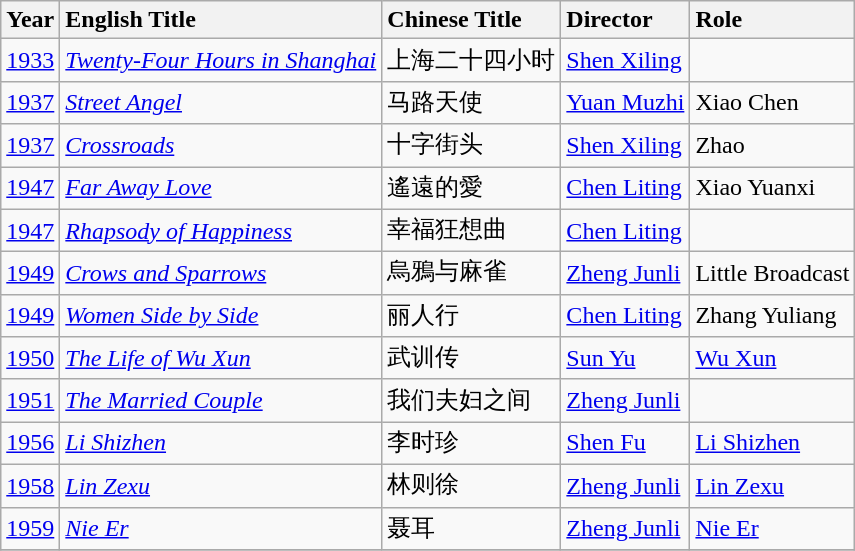<table class="wikitable">
<tr>
<th style="text-align:left;">Year</th>
<th style="text-align:left;">English Title</th>
<th style="text-align:left;">Chinese Title</th>
<th style="text-align:left;">Director</th>
<th style="text-align:left;">Role</th>
</tr>
<tr>
<td><a href='#'>1933</a></td>
<td><em><a href='#'>Twenty-Four Hours in Shanghai</a></em></td>
<td>上海二十四小时</td>
<td><a href='#'>Shen Xiling</a></td>
<td></td>
</tr>
<tr>
<td><a href='#'>1937</a></td>
<td><em><a href='#'>Street Angel</a></em></td>
<td>马路天使</td>
<td><a href='#'>Yuan Muzhi</a></td>
<td>Xiao Chen</td>
</tr>
<tr>
<td><a href='#'>1937</a></td>
<td><em><a href='#'>Crossroads</a></em></td>
<td>十字街头</td>
<td><a href='#'>Shen Xiling</a></td>
<td>Zhao</td>
</tr>
<tr>
<td><a href='#'>1947</a></td>
<td><em><a href='#'>Far Away Love</a></em></td>
<td>遙遠的愛</td>
<td><a href='#'>Chen Liting</a></td>
<td>Xiao Yuanxi</td>
</tr>
<tr>
<td><a href='#'>1947</a></td>
<td><em><a href='#'>Rhapsody of Happiness</a></em></td>
<td>幸福狂想曲</td>
<td><a href='#'>Chen Liting</a></td>
<td></td>
</tr>
<tr>
<td><a href='#'>1949</a></td>
<td><em><a href='#'>Crows and Sparrows</a></em></td>
<td>烏鴉与麻雀</td>
<td><a href='#'>Zheng Junli</a></td>
<td>Little Broadcast</td>
</tr>
<tr>
<td><a href='#'>1949</a></td>
<td><em><a href='#'>Women Side by Side</a></em></td>
<td>丽人行</td>
<td><a href='#'>Chen Liting</a></td>
<td>Zhang Yuliang</td>
</tr>
<tr>
<td><a href='#'>1950</a></td>
<td><em><a href='#'>The Life of Wu Xun</a></em></td>
<td>武训传</td>
<td><a href='#'>Sun Yu</a></td>
<td><a href='#'>Wu Xun</a></td>
</tr>
<tr>
<td><a href='#'>1951</a></td>
<td><em><a href='#'>The Married Couple</a></em></td>
<td>我们夫妇之间</td>
<td><a href='#'>Zheng Junli</a></td>
<td></td>
</tr>
<tr>
<td><a href='#'>1956</a></td>
<td><em><a href='#'>Li Shizhen</a></em></td>
<td>李时珍</td>
<td><a href='#'>Shen Fu</a></td>
<td><a href='#'>Li Shizhen</a></td>
</tr>
<tr>
<td><a href='#'>1958</a></td>
<td><em><a href='#'>Lin Zexu</a></em></td>
<td>林则徐</td>
<td><a href='#'>Zheng Junli</a></td>
<td><a href='#'>Lin Zexu</a></td>
</tr>
<tr>
<td><a href='#'>1959</a></td>
<td><em><a href='#'>Nie Er</a></em></td>
<td>聂耳</td>
<td><a href='#'>Zheng Junli</a></td>
<td><a href='#'>Nie Er</a></td>
</tr>
<tr>
</tr>
</table>
